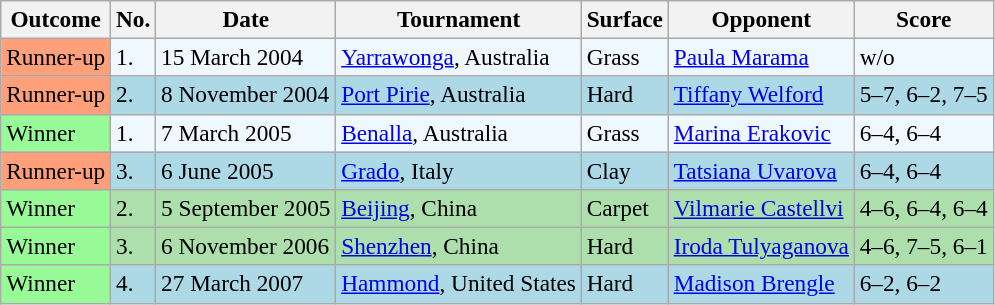<table class="sortable wikitable" style=font-size:97%>
<tr>
<th>Outcome</th>
<th>No.</th>
<th>Date</th>
<th>Tournament</th>
<th>Surface</th>
<th>Opponent</th>
<th class="unsortable">Score</th>
</tr>
<tr style="background:#f0f8ff;">
<td bgcolor="FFA07A">Runner-up</td>
<td>1.</td>
<td>15 March 2004</td>
<td><a href='#'>Yarrawonga</a>, Australia</td>
<td>Grass</td>
<td> <a href='#'>Paula Marama</a></td>
<td>w/o</td>
</tr>
<tr style="background:lightblue;">
<td bgcolor="FFA07A">Runner-up</td>
<td>2.</td>
<td>8 November 2004</td>
<td><a href='#'>Port Pirie</a>, Australia</td>
<td>Hard</td>
<td> <a href='#'>Tiffany Welford</a></td>
<td>5–7, 6–2, 7–5</td>
</tr>
<tr style="background:#f0f8ff;">
<td style="background:#98fb98;">Winner</td>
<td>1.</td>
<td>7 March 2005</td>
<td><a href='#'>Benalla</a>, Australia</td>
<td>Grass</td>
<td> <a href='#'>Marina Erakovic</a></td>
<td>6–4, 6–4</td>
</tr>
<tr style="background:lightblue;">
<td bgcolor="FFA07A">Runner-up</td>
<td>3.</td>
<td>6 June 2005</td>
<td><a href='#'>Grado</a>, Italy</td>
<td>Clay</td>
<td> <a href='#'>Tatsiana Uvarova</a></td>
<td>6–4, 6–4</td>
</tr>
<tr style="background:#addfad;">
<td style="background:#98fb98;">Winner</td>
<td>2.</td>
<td>5 September 2005</td>
<td><a href='#'>Beijing</a>, China</td>
<td>Carpet</td>
<td> <a href='#'>Vilmarie Castellvi</a></td>
<td>4–6, 6–4, 6–4</td>
</tr>
<tr style="background:#addfad;">
<td style="background:#98fb98;">Winner</td>
<td>3.</td>
<td>6 November 2006</td>
<td><a href='#'>Shenzhen</a>, China</td>
<td>Hard</td>
<td> <a href='#'>Iroda Tulyaganova</a></td>
<td>4–6, 7–5, 6–1</td>
</tr>
<tr style="background:lightblue;">
<td style="background:#98fb98;">Winner</td>
<td>4.</td>
<td>27 March 2007</td>
<td><a href='#'>Hammond</a>, United States</td>
<td>Hard</td>
<td> <a href='#'>Madison Brengle</a></td>
<td>6–2, 6–2</td>
</tr>
</table>
